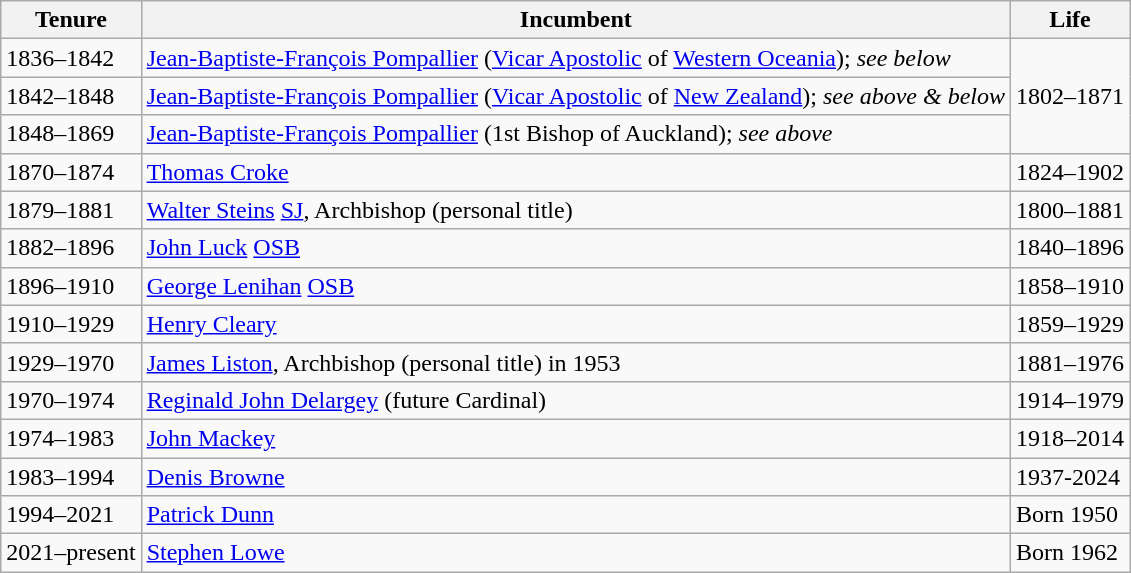<table class="wikitable">
<tr align=left>
<th>Tenure</th>
<th>Incumbent</th>
<th>Life</th>
</tr>
<tr>
<td>1836–1842</td>
<td><a href='#'>Jean-Baptiste-François Pompallier</a> (<a href='#'>Vicar Apostolic</a> of <a href='#'>Western Oceania</a>); <em>see below</em></td>
<td rowspan=3>1802–1871</td>
</tr>
<tr>
<td>1842–1848</td>
<td><a href='#'>Jean-Baptiste-François Pompallier</a> (<a href='#'>Vicar Apostolic</a> of <a href='#'>New Zealand</a>); <em>see above & below</em></td>
</tr>
<tr>
<td>1848–1869</td>
<td><a href='#'>Jean-Baptiste-François Pompallier</a> (1st Bishop of Auckland); <em> see above</em></td>
</tr>
<tr>
<td>1870–1874</td>
<td><a href='#'>Thomas Croke</a></td>
<td>1824–1902</td>
</tr>
<tr>
<td>1879–1881</td>
<td><a href='#'>Walter Steins</a> <a href='#'>SJ</a>, Archbishop (personal title)</td>
<td>1800–1881</td>
</tr>
<tr>
<td>1882–1896</td>
<td><a href='#'>John Luck</a> <a href='#'>OSB</a></td>
<td>1840–1896</td>
</tr>
<tr>
<td>1896–1910</td>
<td><a href='#'>George Lenihan</a> <a href='#'>OSB</a></td>
<td>1858–1910</td>
</tr>
<tr>
<td>1910–1929</td>
<td><a href='#'>Henry Cleary</a></td>
<td>1859–1929</td>
</tr>
<tr>
<td>1929–1970</td>
<td><a href='#'>James Liston</a>, Archbishop (personal title) in 1953</td>
<td>1881–1976</td>
</tr>
<tr>
<td>1970–1974</td>
<td><a href='#'>Reginald John Delargey</a> (future Cardinal)</td>
<td>1914–1979</td>
</tr>
<tr>
<td>1974–1983</td>
<td><a href='#'>John Mackey</a></td>
<td>1918–2014</td>
</tr>
<tr>
<td>1983–1994</td>
<td><a href='#'>Denis Browne</a></td>
<td>1937-2024</td>
</tr>
<tr>
<td>1994–2021</td>
<td><a href='#'>Patrick Dunn</a></td>
<td>Born 1950</td>
</tr>
<tr>
<td>2021–present</td>
<td><a href='#'>Stephen Lowe</a></td>
<td>Born 1962</td>
</tr>
</table>
